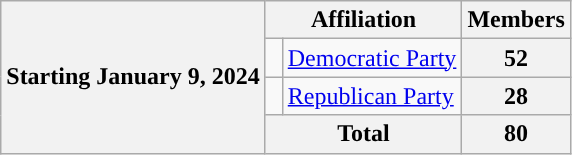<table class="wikitable">
<tr>
<th rowspan=4>Starting January 9, 2024</th>
<th colspan=2>Affiliation</th>
<th>Members</th>
</tr>
<tr>
<td style="background-color:"> </td>
<td><a href='#'>Democratic Party</a></td>
<th style="text-align:center;">52</th>
</tr>
<tr>
<td style="background-color:"> </td>
<td><a href='#'>Republican Party</a></td>
<th style="text-align:center;">28</th>
</tr>
<tr>
<th colspan=2 style="text-align:center;">Total</th>
<th style="text-align:center;">80</th>
</tr>
</table>
